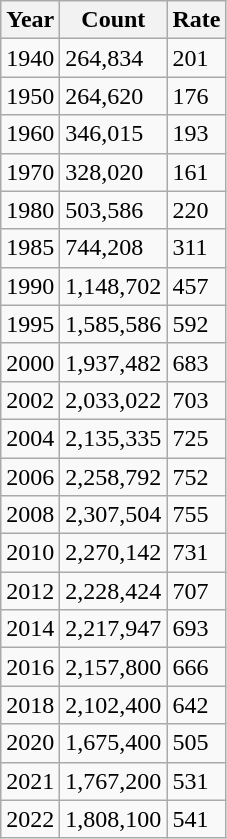<table class="wikitable sortable">
<tr>
<th>Year</th>
<th>Count</th>
<th>Rate</th>
</tr>
<tr>
<td>1940</td>
<td>264,834</td>
<td>201</td>
</tr>
<tr>
<td>1950</td>
<td>264,620</td>
<td>176</td>
</tr>
<tr>
<td>1960</td>
<td>346,015</td>
<td>193</td>
</tr>
<tr>
<td>1970</td>
<td>328,020</td>
<td>161</td>
</tr>
<tr>
<td>1980</td>
<td>503,586</td>
<td>220</td>
</tr>
<tr>
<td>1985</td>
<td>744,208</td>
<td>311</td>
</tr>
<tr>
<td>1990</td>
<td>1,148,702</td>
<td>457</td>
</tr>
<tr>
<td>1995</td>
<td>1,585,586</td>
<td>592</td>
</tr>
<tr>
<td>2000</td>
<td>1,937,482</td>
<td>683</td>
</tr>
<tr>
<td>2002</td>
<td>2,033,022</td>
<td>703</td>
</tr>
<tr>
<td>2004</td>
<td>2,135,335</td>
<td>725</td>
</tr>
<tr>
<td>2006</td>
<td>2,258,792</td>
<td>752</td>
</tr>
<tr>
<td>2008</td>
<td>2,307,504</td>
<td>755</td>
</tr>
<tr>
<td>2010</td>
<td>2,270,142</td>
<td>731</td>
</tr>
<tr>
<td>2012</td>
<td>2,228,424</td>
<td>707</td>
</tr>
<tr>
<td>2014</td>
<td>2,217,947</td>
<td>693</td>
</tr>
<tr>
<td>2016</td>
<td>2,157,800</td>
<td>666</td>
</tr>
<tr>
<td>2018</td>
<td>2,102,400</td>
<td>642</td>
</tr>
<tr>
<td>2020</td>
<td>1,675,400</td>
<td>505</td>
</tr>
<tr>
<td>2021</td>
<td>1,767,200</td>
<td>531</td>
</tr>
<tr>
<td>2022</td>
<td>1,808,100</td>
<td>541</td>
</tr>
</table>
